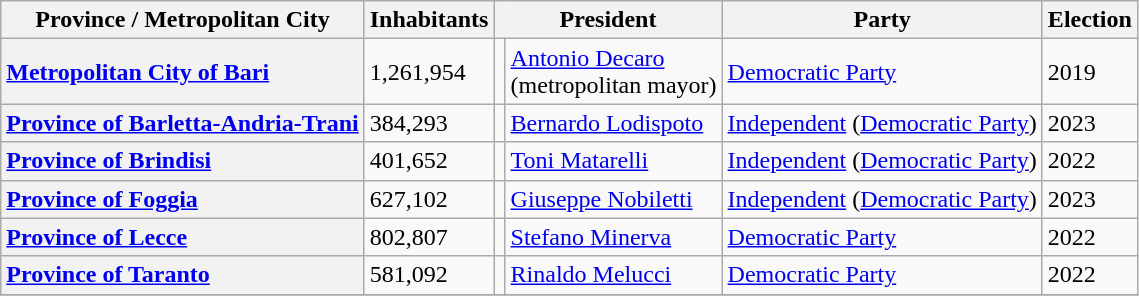<table class="wikitable" border="1">
<tr>
<th scope="col">Province / Metropolitan City</th>
<th colspan=1>Inhabitants</th>
<th colspan=2>President</th>
<th colspan=1>Party</th>
<th colspan=1>Election</th>
</tr>
<tr>
<th scope="row" style="text-align: left;"><a href='#'>Metropolitan City of Bari</a></th>
<td>1,261,954</td>
<td></td>
<td><a href='#'>Antonio Decaro</a><br>(metropolitan mayor)</td>
<td><a href='#'>Democratic Party</a></td>
<td>2019</td>
</tr>
<tr>
<th scope="row" style="text-align: left;"><a href='#'>Province of Barletta-Andria-Trani</a></th>
<td>384,293</td>
<td></td>
<td><a href='#'>Bernardo Lodispoto</a></td>
<td><a href='#'>Independent</a> (<a href='#'>Democratic Party</a>)</td>
<td>2023</td>
</tr>
<tr>
<th scope="row" style="text-align: left;"><a href='#'>Province of Brindisi</a></th>
<td>401,652</td>
<td></td>
<td><a href='#'>Toni Matarelli</a></td>
<td><a href='#'>Independent</a> (<a href='#'>Democratic Party</a>)</td>
<td>2022</td>
</tr>
<tr>
<th scope="row" style="text-align: left;"><a href='#'>Province of Foggia</a></th>
<td>627,102</td>
<td></td>
<td><a href='#'>Giuseppe Nobiletti</a></td>
<td><a href='#'>Independent</a> (<a href='#'>Democratic Party</a>)</td>
<td>2023</td>
</tr>
<tr>
<th scope="row" style="text-align: left;"><a href='#'>Province of Lecce</a></th>
<td>802,807</td>
<td></td>
<td><a href='#'>Stefano Minerva</a></td>
<td><a href='#'>Democratic Party</a></td>
<td>2022</td>
</tr>
<tr>
<th scope="row" style="text-align: left;"><a href='#'>Province of Taranto</a></th>
<td>581,092</td>
<td></td>
<td><a href='#'>Rinaldo Melucci</a></td>
<td><a href='#'>Democratic Party</a></td>
<td>2022</td>
</tr>
<tr>
</tr>
</table>
